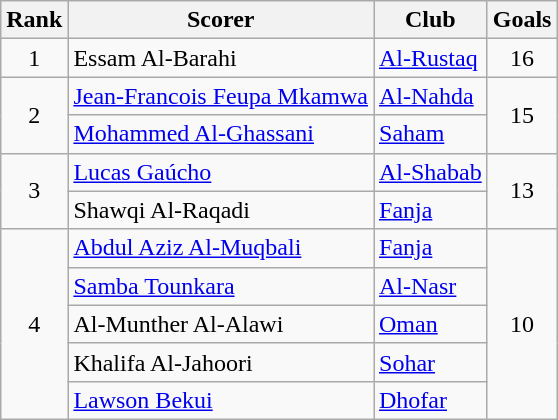<table class="wikitable sortable" style="text-align:center">
<tr>
<th>Rank</th>
<th>Scorer</th>
<th>Club</th>
<th>Goals</th>
</tr>
<tr>
<td rowspan="1">1</td>
<td align="left"> Essam Al-Barahi</td>
<td align="left"><a href='#'>Al-Rustaq</a></td>
<td rowspan="1">16</td>
</tr>
<tr>
<td rowspan="2">2</td>
<td align="left"> <a href='#'>Jean-Francois Feupa Mkamwa</a></td>
<td align="left"><a href='#'>Al-Nahda</a></td>
<td rowspan="2">15</td>
</tr>
<tr>
<td align="left"> <a href='#'>Mohammed Al-Ghassani</a></td>
<td align="left"><a href='#'>Saham</a></td>
</tr>
<tr>
<td rowspan="2">3</td>
<td align="left"> <a href='#'>Lucas Gaúcho</a></td>
<td align="left"><a href='#'>Al-Shabab</a></td>
<td rowspan="2">13</td>
</tr>
<tr>
<td align="left"> Shawqi Al-Raqadi</td>
<td align="left"><a href='#'>Fanja</a></td>
</tr>
<tr>
<td rowspan="5">4</td>
<td align="left"> <a href='#'>Abdul Aziz Al-Muqbali</a></td>
<td align="left"><a href='#'>Fanja</a></td>
<td rowspan="5">10</td>
</tr>
<tr>
<td align="left"> <a href='#'>Samba Tounkara</a></td>
<td align="left"><a href='#'>Al-Nasr</a></td>
</tr>
<tr>
<td align="left"> Al-Munther Al-Alawi</td>
<td align="left"><a href='#'>Oman</a></td>
</tr>
<tr>
<td align="left"> Khalifa Al-Jahoori</td>
<td align="left"><a href='#'>Sohar</a></td>
</tr>
<tr>
<td align="left"> <a href='#'>Lawson Bekui</a></td>
<td align="left"><a href='#'>Dhofar</a></td>
</tr>
</table>
